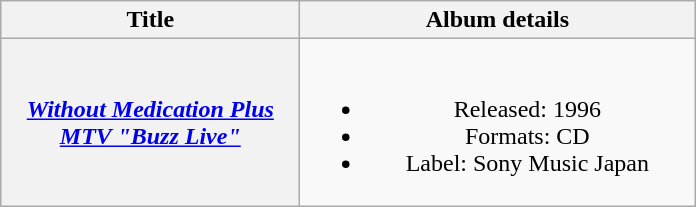<table class="wikitable plainrowheaders" style="text-align:center;">
<tr>
<th scope="col" style="width:12em;">Title</th>
<th scope="col" style="width:16em;">Album details</th>
</tr>
<tr>
<th scope="row"><em><a href='#'>Without Medication Plus MTV "Buzz Live"</a></em></th>
<td><br><ul><li>Released: 1996</li><li>Formats: CD</li><li>Label: Sony Music Japan</li></ul></td>
</tr>
</table>
